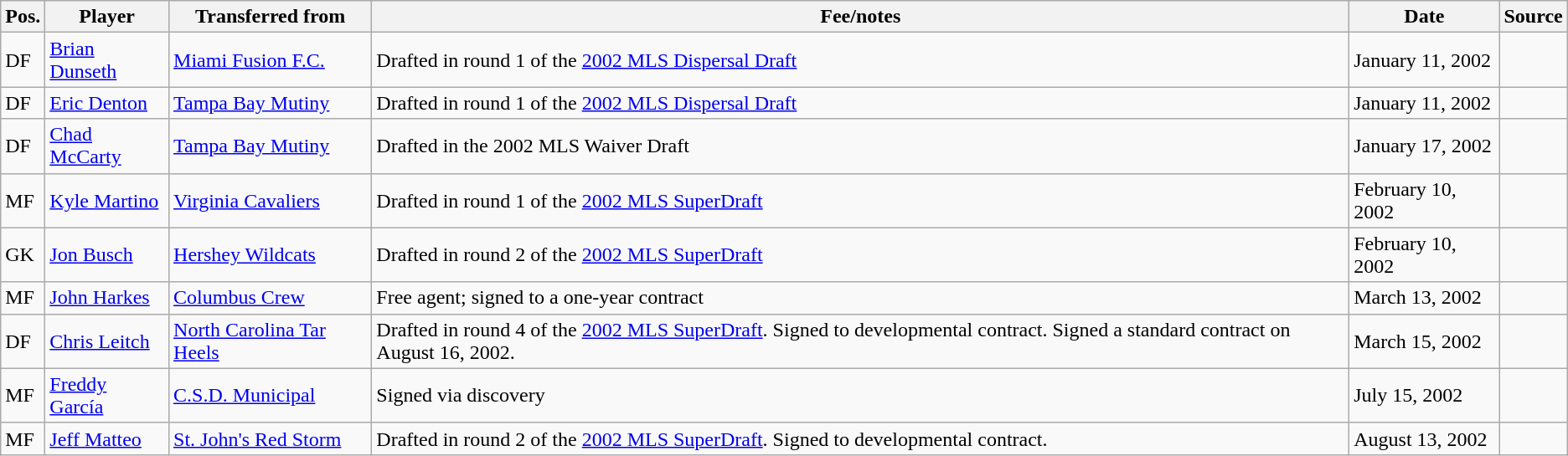<table class="wikitable sortable" style="text-align: left">
<tr>
<th><strong>Pos.</strong></th>
<th><strong>Player</strong></th>
<th><strong>Transferred from</strong></th>
<th><strong>Fee/notes</strong></th>
<th><strong>Date</strong></th>
<th><strong>Source</strong></th>
</tr>
<tr>
<td>DF</td>
<td> <a href='#'>Brian Dunseth</a></td>
<td> <a href='#'>Miami Fusion F.C.</a></td>
<td>Drafted in round 1 of the <a href='#'>2002 MLS Dispersal Draft</a></td>
<td>January 11, 2002</td>
<td align=center></td>
</tr>
<tr>
<td>DF</td>
<td> <a href='#'>Eric Denton</a></td>
<td> <a href='#'>Tampa Bay Mutiny</a></td>
<td>Drafted in round 1 of the <a href='#'>2002 MLS Dispersal Draft</a></td>
<td>January 11, 2002</td>
<td align=center></td>
</tr>
<tr>
<td>DF</td>
<td> <a href='#'>Chad McCarty</a></td>
<td> <a href='#'>Tampa Bay Mutiny</a></td>
<td>Drafted in the 2002 MLS Waiver Draft</td>
<td>January 17, 2002</td>
<td align=center></td>
</tr>
<tr>
<td>MF</td>
<td> <a href='#'>Kyle Martino</a></td>
<td> <a href='#'>Virginia Cavaliers</a></td>
<td>Drafted in round 1 of the <a href='#'>2002 MLS SuperDraft</a></td>
<td>February 10, 2002</td>
<td align=center></td>
</tr>
<tr>
<td>GK</td>
<td> <a href='#'>Jon Busch</a></td>
<td> <a href='#'>Hershey Wildcats</a></td>
<td>Drafted in round 2 of the <a href='#'>2002 MLS SuperDraft</a></td>
<td>February 10, 2002</td>
<td align=center></td>
</tr>
<tr>
<td>MF</td>
<td> <a href='#'>John Harkes</a></td>
<td> <a href='#'>Columbus Crew</a></td>
<td>Free agent; signed to a one-year contract</td>
<td>March 13, 2002</td>
<td align=center></td>
</tr>
<tr>
<td>DF</td>
<td> <a href='#'>Chris Leitch</a></td>
<td> <a href='#'>North Carolina Tar Heels</a></td>
<td>Drafted in round 4 of the <a href='#'>2002 MLS SuperDraft</a>. Signed to developmental contract. Signed a standard contract on August 16, 2002.</td>
<td>March 15, 2002</td>
<td align=center></td>
</tr>
<tr>
<td>MF</td>
<td> <a href='#'>Freddy García</a></td>
<td> <a href='#'>C.S.D. Municipal</a></td>
<td>Signed via discovery</td>
<td>July 15, 2002</td>
<td align=center></td>
</tr>
<tr>
<td>MF</td>
<td> <a href='#'>Jeff Matteo</a></td>
<td> <a href='#'>St. John's Red Storm</a></td>
<td>Drafted in round 2 of the <a href='#'>2002 MLS SuperDraft</a>. Signed to developmental contract.</td>
<td>August 13, 2002</td>
<td align=center></td>
</tr>
</table>
